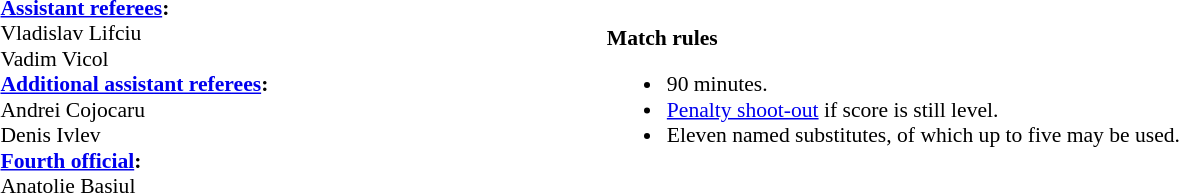<table width=100% style="font-size:90%">
<tr>
<td><br><strong><a href='#'>Assistant referees</a>:</strong>
<br>Vladislav Lifciu
<br>Vadim Vicol
<br> <strong><a href='#'>Additional assistant referees</a>:</strong>
<br>Andrei Cojocaru
<br>Denis Ivlev
<br><strong><a href='#'>Fourth official</a>:</strong>
<br>Anatolie Basiul</td>
<td><br><strong>Match rules</strong><ul><li>90 minutes.</li><li><a href='#'>Penalty shoot-out</a> if score is still level.</li><li>Eleven named substitutes, of which up to five may be used.</li></ul></td>
</tr>
</table>
